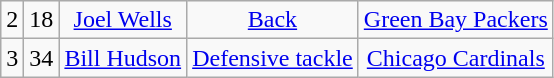<table class="wikitable" style="text-align:center">
<tr>
<td>2</td>
<td>18</td>
<td><a href='#'>Joel Wells</a></td>
<td><a href='#'>Back</a></td>
<td><a href='#'>Green Bay Packers</a></td>
</tr>
<tr>
<td>3</td>
<td>34</td>
<td><a href='#'>Bill Hudson</a></td>
<td><a href='#'>Defensive tackle</a></td>
<td><a href='#'>Chicago Cardinals</a></td>
</tr>
</table>
